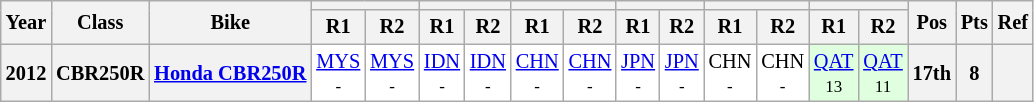<table class="wikitable" style="text-align:center; font-size:85%">
<tr>
<th valign="middle" rowspan=2>Year</th>
<th valign="middle" rowspan=2>Class</th>
<th valign="middle" rowspan=2>Bike</th>
<th colspan=2></th>
<th colspan=2></th>
<th colspan=2></th>
<th colspan=2></th>
<th colspan=2></th>
<th colspan=2></th>
<th rowspan=2>Pos</th>
<th rowspan=2>Pts</th>
<th rowspan=2>Ref</th>
</tr>
<tr>
<th>R1</th>
<th>R2</th>
<th>R1</th>
<th>R2</th>
<th>R1</th>
<th>R2</th>
<th>R1</th>
<th>R2</th>
<th>R1</th>
<th>R2</th>
<th>R1</th>
<th>R2</th>
</tr>
<tr>
<th>2012</th>
<th>CBR250R</th>
<th><a href='#'>Honda CBR250R</a></th>
<td style="background:#ffffff;"><a href='#'>MYS</a><br><small>-</small></td>
<td style="background:#ffffff;"><a href='#'>MYS</a><br><small>-</small></td>
<td style="background:#ffffff;"><a href='#'>IDN</a><br><small>-</small></td>
<td style="background:#ffffff;"><a href='#'>IDN</a><br><small>-</small></td>
<td style="background:#ffffff;"><a href='#'>CHN</a><br><small>-</small></td>
<td style="background:#ffffff;"><a href='#'>CHN</a><br><small>-</small></td>
<td style="background:#ffffff;"><a href='#'>JPN</a><br><small>-</small></td>
<td style="background:#ffffff;"><a href='#'>JPN</a><br><small>-</small></td>
<td style="background:#ffffff;">CHN<br><small>-</small></td>
<td style="background:#ffffff;">CHN<br><small>-</small></td>
<td style="background:#dfffdf;"><a href='#'>QAT</a><br><small>13</small></td>
<td style="background:#dfffdf;"><a href='#'>QAT</a><br><small>11</small></td>
<th>17th</th>
<th>8</th>
<th></th>
</tr>
</table>
